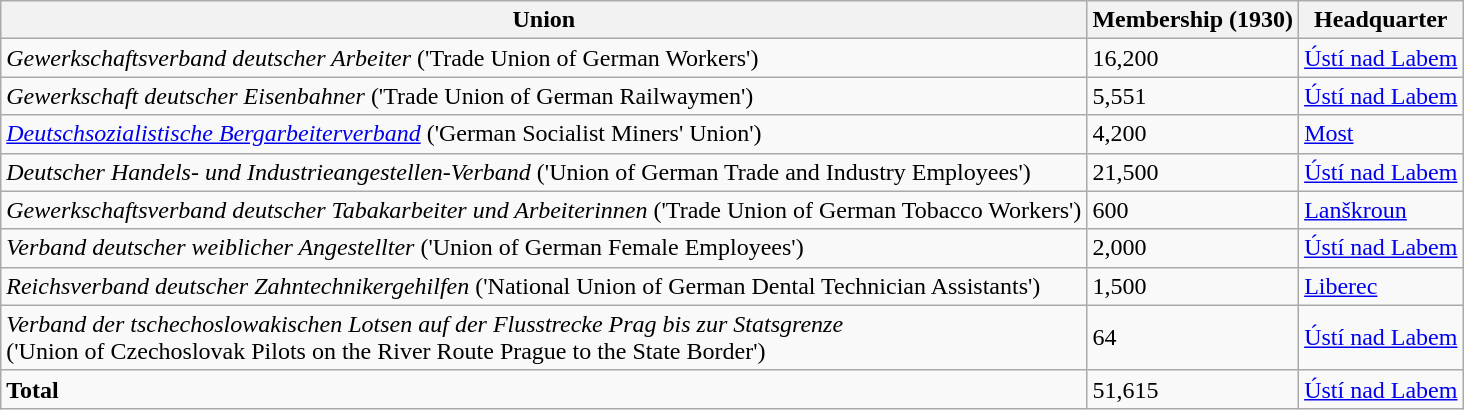<table class="wikitable">
<tr>
<th>Union</th>
<th>Membership (1930)</th>
<th>Headquarter</th>
</tr>
<tr>
<td><em>Gewerkschaftsverband deutscher Arbeiter</em> ('Trade Union of German Workers')</td>
<td>16,200</td>
<td><a href='#'>Ústí nad Labem</a></td>
</tr>
<tr>
<td><em>Gewerkschaft deutscher Eisenbahner</em> ('Trade Union of German Railwaymen')</td>
<td>5,551</td>
<td><a href='#'>Ústí nad Labem</a></td>
</tr>
<tr>
<td><em><a href='#'>Deutschsozialistische Bergarbeiterverband</a></em> ('German Socialist Miners' Union')</td>
<td>4,200</td>
<td><a href='#'>Most</a></td>
</tr>
<tr>
<td><em>Deutscher Handels- und Industrieangestellen-Verband</em> ('Union of German Trade and Industry Employees')</td>
<td>21,500</td>
<td><a href='#'>Ústí nad Labem</a></td>
</tr>
<tr>
<td><em>Gewerkschaftsverband deutscher Tabakarbeiter und Arbeiterinnen</em> ('Trade Union of German Tobacco Workers')</td>
<td>600</td>
<td><a href='#'>Lanškroun</a></td>
</tr>
<tr>
<td><em>Verband deutscher weiblicher Angestellter</em> ('Union of German Female Employees')</td>
<td>2,000</td>
<td><a href='#'>Ústí nad Labem</a></td>
</tr>
<tr>
<td><em>Reichsverband deutscher Zahntechnikergehilfen</em> ('National Union of German Dental Technician Assistants')</td>
<td>1,500</td>
<td><a href='#'>Liberec</a></td>
</tr>
<tr>
<td><em>Verband der tschechoslowakischen Lotsen auf der Flusstrecke Prag bis zur Statsgrenze</em><br>('Union of Czechoslovak Pilots on the River Route Prague to the State Border')</td>
<td>64</td>
<td><a href='#'>Ústí nad Labem</a></td>
</tr>
<tr>
<td><strong>Total</strong></td>
<td>51,615</td>
<td><a href='#'>Ústí nad Labem</a></td>
</tr>
</table>
